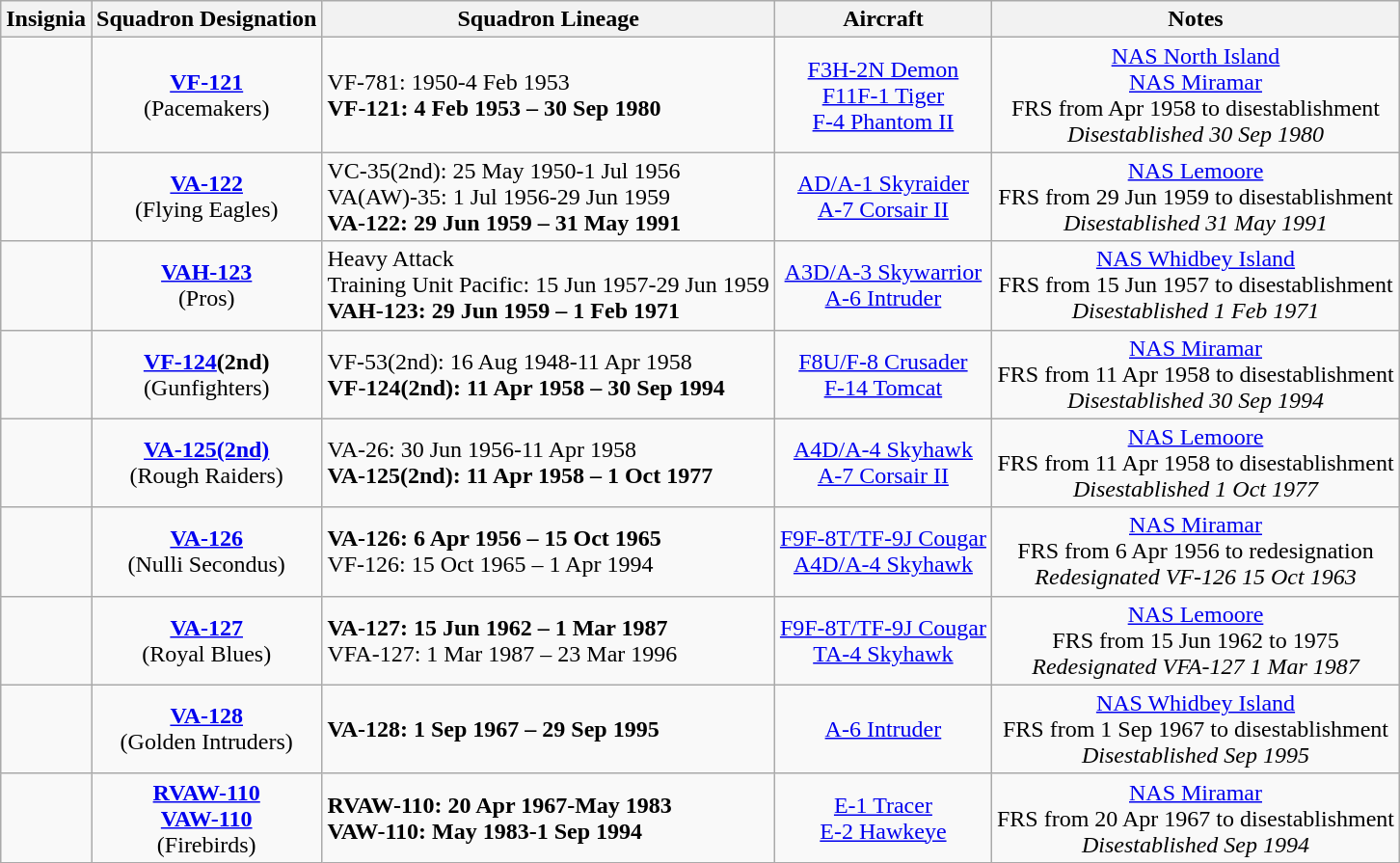<table class="wikitable">
<tr>
<th><strong>Insignia</strong></th>
<th><strong>Squadron Designation</strong></th>
<th><strong>Squadron Lineage</strong></th>
<th><strong>Aircraft</strong></th>
<th><strong>Notes</strong></th>
</tr>
<tr>
<td></td>
<td style="text-align: center;"><strong><a href='#'>VF-121</a></strong><br>(Pacemakers)</td>
<td>VF-781: 1950-4 Feb 1953<br><strong>VF-121: 4 Feb 1953 – 30 Sep 1980</strong></td>
<td style="text-align: center;"><a href='#'>F3H-2N Demon</a><br><a href='#'>F11F-1 Tiger</a><br><a href='#'>F-4 Phantom II</a></td>
<td style="text-align: center;"><a href='#'>NAS North Island</a><br><a href='#'>NAS Miramar</a><br>FRS from Apr 1958 to disestablishment<br><em>Disestablished 30 Sep 1980</em></td>
</tr>
<tr>
<td></td>
<td style="text-align: center;"><strong><a href='#'>VA-122</a></strong><br>(Flying Eagles)</td>
<td>VC-35(2nd): 25 May 1950-1 Jul 1956<br>VA(AW)-35: 1 Jul 1956-29 Jun 1959<br><strong>VA-122: 29 Jun 1959 – 31 May 1991</strong></td>
<td style="text-align: center;"><a href='#'>AD/A-1 Skyraider</a><br><a href='#'>A-7 Corsair II</a></td>
<td style="text-align: center;"><a href='#'>NAS Lemoore</a><br>FRS from 29 Jun 1959 to disestablishment<br><em>Disestablished 31 May 1991</em></td>
</tr>
<tr>
<td></td>
<td style="text-align: center;"><strong><a href='#'>VAH-123</a></strong><br>(Pros)</td>
<td style="white-space: nowrap;">Heavy Attack<br>Training Unit Pacific: 15 Jun 1957-29 Jun 1959<br><strong>VAH-123: 29 Jun 1959 – 1 Feb 1971</strong></td>
<td style="text-align: center;"><a href='#'>A3D/A-3 Skywarrior</a><br><a href='#'>A-6 Intruder</a></td>
<td style="text-align: center;"><a href='#'>NAS Whidbey Island</a><br>FRS from 15 Jun 1957 to disestablishment<br><em>Disestablished 1 Feb 1971</em></td>
</tr>
<tr>
<td></td>
<td style="text-align: center;"><strong><a href='#'>VF-124</a>(2nd)</strong><br>(Gunfighters)</td>
<td style="white-space: nowrap;">VF-53(2nd): 16 Aug 1948-11 Apr 1958<br><strong>VF-124(2nd): 11 Apr 1958 – 30 Sep 1994</strong></td>
<td style="text-align: center;"><a href='#'>F8U/F-8 Crusader</a><br><a href='#'>F-14 Tomcat</a></td>
<td style="text-align: center;"><a href='#'>NAS Miramar</a><br>FRS from 11 Apr 1958 to disestablishment<br><em>Disestablished 30 Sep 1994</em></td>
</tr>
<tr>
<td></td>
<td style="text-align: center;"><strong><a href='#'>VA-125(2nd)</a></strong><br>(Rough Raiders)</td>
<td>VA-26: 30 Jun 1956-11 Apr 1958<br><strong>VA-125(2nd): 11 Apr 1958 – 1 Oct 1977</strong></td>
<td style="text-align: center;"><a href='#'>A4D/A-4 Skyhawk</a><br><a href='#'>A-7 Corsair II</a></td>
<td style="text-align: center;"><a href='#'>NAS Lemoore</a><br>FRS from 11 Apr 1958 to disestablishment<br><em>Disestablished 1 Oct 1977</em></td>
</tr>
<tr>
<td></td>
<td style="text-align: center;"><strong><a href='#'>VA-126</a></strong><br>(Nulli Secondus)</td>
<td><strong>VA-126: 6 Apr 1956 – 15 Oct 1965</strong><br>VF-126: 15 Oct 1965 – 1 Apr 1994</td>
<td style="text-align: center;"><a href='#'>F9F-8T/TF-9J Cougar</a><br><a href='#'>A4D/A-4 Skyhawk</a></td>
<td style="text-align: center;"><a href='#'>NAS Miramar</a><br>FRS from 6 Apr 1956 to redesignation<br><em>Redesignated VF-126 15 Oct 1963</em></td>
</tr>
<tr>
<td></td>
<td style="text-align: center;"><strong><a href='#'>VA-127</a></strong><br>(Royal Blues)</td>
<td><strong>VA-127: 15 Jun 1962 – 1 Mar 1987</strong><br>VFA-127: 1 Mar 1987 – 23 Mar 1996</td>
<td style="text-align: center;"><a href='#'>F9F-8T/TF-9J Cougar</a><br><a href='#'>TA-4 Skyhawk</a></td>
<td style="text-align: center;"><a href='#'>NAS Lemoore</a><br>FRS from 15 Jun 1962 to 1975<br><em>Redesignated VFA-127 1 Mar 1987</em></td>
</tr>
<tr>
<td></td>
<td style="text-align: center;"><strong><a href='#'>VA-128</a></strong><br>(Golden Intruders)</td>
<td><strong>VA-128: 1 Sep 1967 – 29 Sep 1995</strong></td>
<td style="text-align: center;"><a href='#'>A-6 Intruder</a></td>
<td style="text-align: center;"><a href='#'>NAS Whidbey Island</a><br>FRS from 1 Sep 1967 to disestablishment<br><em>Disestablished Sep 1995</em></td>
</tr>
<tr>
<td></td>
<td style="text-align: center;"><strong><a href='#'>RVAW-110</a></strong><br><strong><a href='#'>VAW-110</a></strong><br>(Firebirds)</td>
<td><strong>RVAW-110: 20 Apr 1967-May 1983</strong><br><strong>VAW-110: May 1983-1 Sep 1994</strong></td>
<td style="text-align: center;"><a href='#'>E-1 Tracer</a><br><a href='#'>E-2 Hawkeye</a></td>
<td style="text-align: center;"><a href='#'>NAS Miramar</a><br>FRS from 20 Apr 1967 to disestablishment<br><em>Disestablished Sep 1994</em></td>
</tr>
</table>
